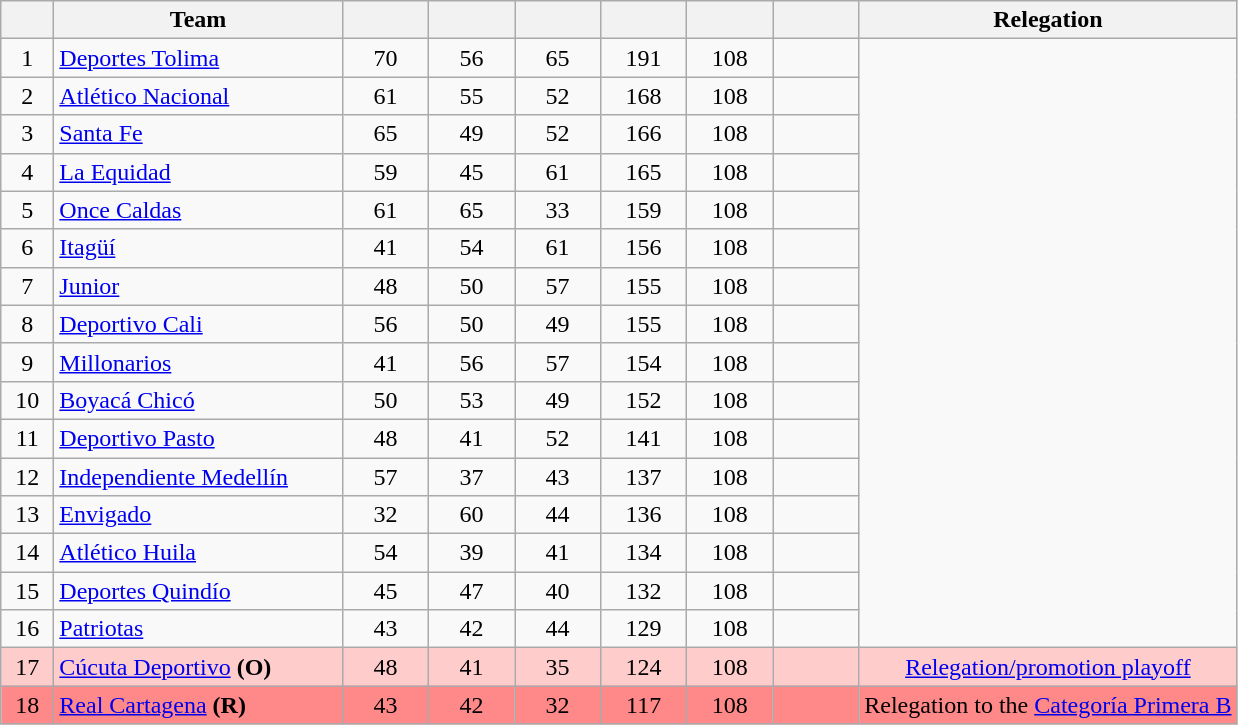<table class="wikitable" style="text-align: center;">
<tr>
<th width=28><br></th>
<th width=185>Team</th>
<th width=50></th>
<th width=50></th>
<th width=50></th>
<th width=50></th>
<th width=50></th>
<th width=50><br></th>
<th>Relegation</th>
</tr>
<tr>
<td>1</td>
<td align="left"><a href='#'>Deportes Tolima</a></td>
<td>70</td>
<td>56</td>
<td>65</td>
<td>191</td>
<td>108</td>
<td><strong></strong></td>
</tr>
<tr>
<td>2</td>
<td align="left"><a href='#'>Atlético Nacional</a></td>
<td>61</td>
<td>55</td>
<td>52</td>
<td>168</td>
<td>108</td>
<td><strong></strong></td>
</tr>
<tr>
<td>3</td>
<td align="left"><a href='#'>Santa Fe</a></td>
<td>65</td>
<td>49</td>
<td>52</td>
<td>166</td>
<td>108</td>
<td><strong></strong></td>
</tr>
<tr>
<td>4</td>
<td align="left"><a href='#'>La Equidad</a></td>
<td>59</td>
<td>45</td>
<td>61</td>
<td>165</td>
<td>108</td>
<td><strong></strong></td>
</tr>
<tr>
<td>5</td>
<td align="left"><a href='#'>Once Caldas</a></td>
<td>61</td>
<td>65</td>
<td>33</td>
<td>159</td>
<td>108</td>
<td><strong></strong></td>
</tr>
<tr>
<td>6</td>
<td align="left"><a href='#'>Itagüí</a></td>
<td>41</td>
<td>54</td>
<td>61</td>
<td>156</td>
<td>108</td>
<td><strong></strong></td>
</tr>
<tr>
<td>7</td>
<td align="left"><a href='#'>Junior</a></td>
<td>48</td>
<td>50</td>
<td>57</td>
<td>155</td>
<td>108</td>
<td><strong></strong></td>
</tr>
<tr>
<td>8</td>
<td align="left"><a href='#'>Deportivo Cali</a></td>
<td>56</td>
<td>50</td>
<td>49</td>
<td>155</td>
<td>108</td>
<td><strong></strong></td>
</tr>
<tr>
<td>9</td>
<td align="left"><a href='#'>Millonarios</a></td>
<td>41</td>
<td>56</td>
<td>57</td>
<td>154</td>
<td>108</td>
<td><strong></strong></td>
</tr>
<tr>
<td>10</td>
<td align="left"><a href='#'>Boyacá Chicó</a></td>
<td>50</td>
<td>53</td>
<td>49</td>
<td>152</td>
<td>108</td>
<td><strong></strong></td>
</tr>
<tr>
<td>11</td>
<td align="left"><a href='#'>Deportivo Pasto</a></td>
<td>48</td>
<td>41</td>
<td>52</td>
<td>141</td>
<td>108</td>
<td><strong></strong></td>
</tr>
<tr>
<td>12</td>
<td align="left"><a href='#'>Independiente Medellín</a></td>
<td>57</td>
<td>37</td>
<td>43</td>
<td>137</td>
<td>108</td>
<td><strong></strong></td>
</tr>
<tr>
<td>13</td>
<td align="left"><a href='#'>Envigado</a></td>
<td>32</td>
<td>60</td>
<td>44</td>
<td>136</td>
<td>108</td>
<td><strong></strong></td>
</tr>
<tr>
<td>14</td>
<td align="left"><a href='#'>Atlético Huila</a></td>
<td>54</td>
<td>39</td>
<td>41</td>
<td>134</td>
<td>108</td>
<td><strong></strong></td>
</tr>
<tr>
<td>15</td>
<td align="left"><a href='#'>Deportes Quindío</a></td>
<td>45</td>
<td>47</td>
<td>40</td>
<td>132</td>
<td>108</td>
<td><strong></strong></td>
</tr>
<tr>
<td>16</td>
<td align="left"><a href='#'>Patriotas</a></td>
<td>43</td>
<td>42</td>
<td>44</td>
<td>129</td>
<td>108</td>
<td><strong></strong></td>
</tr>
<tr bgcolor=#FFCCCC>
<td>17</td>
<td align="left"><a href='#'>Cúcuta Deportivo</a> <strong>(O)</strong></td>
<td>48</td>
<td>41</td>
<td>35</td>
<td>124</td>
<td>108</td>
<td><strong></strong></td>
<td><a href='#'>Relegation/promotion playoff</a></td>
</tr>
<tr bgcolor=#FF8888>
<td>18</td>
<td align="left"><a href='#'>Real Cartagena</a> <strong>(R)</strong></td>
<td>43</td>
<td>42</td>
<td>32</td>
<td>117</td>
<td>108</td>
<td><strong></strong></td>
<td>Relegation to the <a href='#'>Categoría Primera B</a></td>
</tr>
</table>
